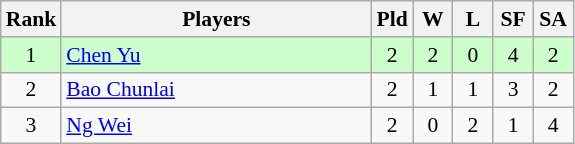<table class="wikitable" style="font-size:90%; text-align:center">
<tr>
<th width="20">Rank</th>
<th width="200">Players</th>
<th width="20">Pld</th>
<th width="20">W</th>
<th width="20">L</th>
<th width="20">SF</th>
<th width="20">SA</th>
</tr>
<tr bgcolor="#ccffcc">
<td>1</td>
<td align="left"> <a href='#'>Chen Yu</a></td>
<td>2</td>
<td>2</td>
<td>0</td>
<td>4</td>
<td>2</td>
</tr>
<tr>
<td>2</td>
<td align="left"> <a href='#'>Bao Chunlai</a></td>
<td>2</td>
<td>1</td>
<td>1</td>
<td>3</td>
<td>2</td>
</tr>
<tr>
<td>3</td>
<td align="left"> <a href='#'>Ng Wei</a></td>
<td>2</td>
<td>0</td>
<td>2</td>
<td>1</td>
<td>4</td>
</tr>
</table>
